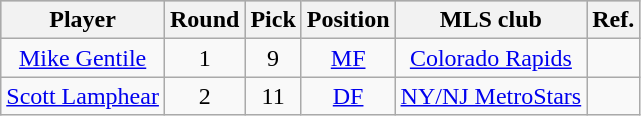<table class="wikitable" style="text-align:center;">
<tr style="background:#C0C0C0;">
<th>Player</th>
<th>Round</th>
<th>Pick</th>
<th>Position</th>
<th>MLS club</th>
<th>Ref.</th>
</tr>
<tr>
<td><a href='#'>Mike Gentile</a></td>
<td>1</td>
<td>9</td>
<td><a href='#'>MF</a></td>
<td><a href='#'>Colorado Rapids</a></td>
<td></td>
</tr>
<tr>
<td><a href='#'>Scott Lamphear</a></td>
<td>2</td>
<td>11</td>
<td><a href='#'>DF</a></td>
<td><a href='#'>NY/NJ MetroStars</a></td>
<td></td>
</tr>
</table>
